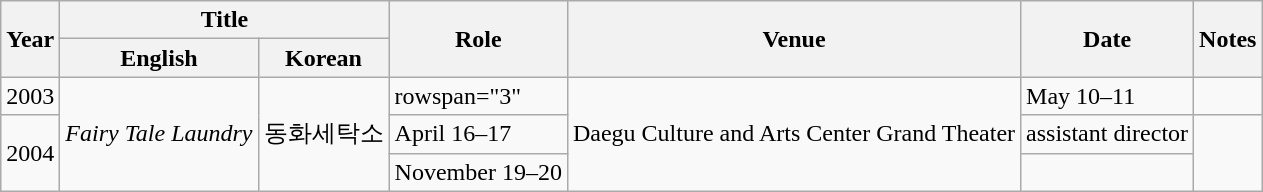<table class="wikitable sortable">
<tr>
<th rowspan="2">Year</th>
<th colspan="2">Title</th>
<th rowspan="2">Role</th>
<th rowspan="2">Venue</th>
<th rowspan="2">Date</th>
<th rowspan="2">Notes</th>
</tr>
<tr>
<th>English</th>
<th>Korean</th>
</tr>
<tr>
<td>2003</td>
<td rowspan="3"><em>Fairy Tale Laundry</em></td>
<td rowspan="3">동화세탁소</td>
<td>rowspan="3" </td>
<td rowspan="3">Daegu Culture and Arts Center Grand Theater</td>
<td>May 10–11</td>
<td></td>
</tr>
<tr>
<td rowspan="2">2004</td>
<td>April 16–17</td>
<td>assistant director</td>
</tr>
<tr>
<td>November 19–20</td>
<td></td>
</tr>
</table>
